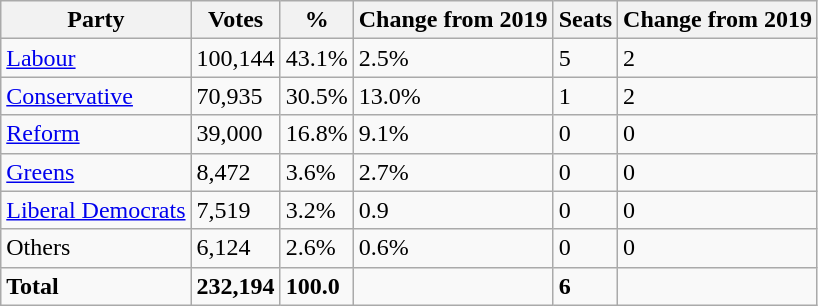<table class="wikitable">
<tr>
<th>Party</th>
<th>Votes</th>
<th>%</th>
<th>Change from 2019</th>
<th>Seats</th>
<th>Change from 2019</th>
</tr>
<tr>
<td><a href='#'>Labour</a></td>
<td>100,144</td>
<td>43.1%</td>
<td>2.5%</td>
<td>5</td>
<td>2</td>
</tr>
<tr>
<td><a href='#'>Conservative</a></td>
<td>70,935</td>
<td>30.5%</td>
<td>13.0%</td>
<td>1</td>
<td>2</td>
</tr>
<tr>
<td><a href='#'>Reform</a></td>
<td>39,000</td>
<td>16.8%</td>
<td>9.1%</td>
<td>0</td>
<td>0</td>
</tr>
<tr>
<td><a href='#'>Greens</a></td>
<td>8,472</td>
<td>3.6%</td>
<td>2.7%</td>
<td>0</td>
<td>0</td>
</tr>
<tr>
<td><a href='#'>Liberal Democrats</a></td>
<td>7,519</td>
<td>3.2%</td>
<td>0.9</td>
<td>0</td>
<td>0</td>
</tr>
<tr>
<td>Others</td>
<td>6,124</td>
<td>2.6%</td>
<td>0.6%</td>
<td>0</td>
<td>0</td>
</tr>
<tr>
<td><strong>Total</strong></td>
<td><strong>232,194</strong></td>
<td><strong>100.0</strong></td>
<td></td>
<td><strong>6</strong></td>
<td></td>
</tr>
</table>
